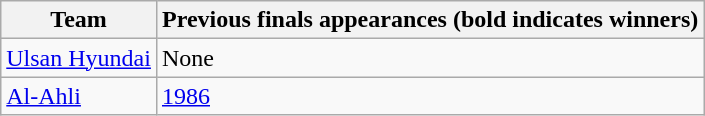<table class="wikitable">
<tr>
<th>Team</th>
<th>Previous finals appearances (bold indicates winners)</th>
</tr>
<tr>
<td> <a href='#'>Ulsan Hyundai</a></td>
<td>None</td>
</tr>
<tr>
<td> <a href='#'>Al-Ahli</a></td>
<td><a href='#'>1986</a></td>
</tr>
</table>
